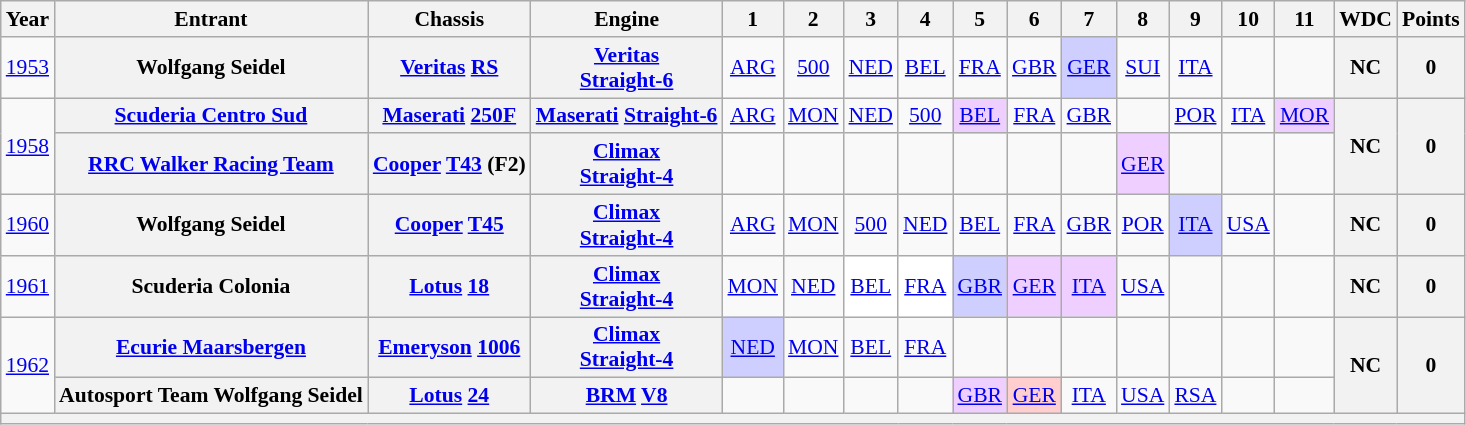<table class="wikitable" style="text-align:center; font-size:90%">
<tr>
<th>Year</th>
<th>Entrant</th>
<th>Chassis</th>
<th>Engine</th>
<th>1</th>
<th>2</th>
<th>3</th>
<th>4</th>
<th>5</th>
<th>6</th>
<th>7</th>
<th>8</th>
<th>9</th>
<th>10</th>
<th>11</th>
<th>WDC</th>
<th>Points</th>
</tr>
<tr>
<td><a href='#'>1953</a></td>
<th>Wolfgang Seidel</th>
<th><a href='#'>Veritas</a> <a href='#'>RS</a></th>
<th><a href='#'>Veritas</a><br><a href='#'>Straight-6</a></th>
<td><a href='#'>ARG</a></td>
<td><a href='#'>500</a></td>
<td><a href='#'>NED</a></td>
<td><a href='#'>BEL</a></td>
<td><a href='#'>FRA</a></td>
<td><a href='#'>GBR</a></td>
<td style="background:#CFCFFF;"><a href='#'>GER</a><br></td>
<td><a href='#'>SUI</a></td>
<td><a href='#'>ITA</a></td>
<td></td>
<td></td>
<th>NC</th>
<th>0</th>
</tr>
<tr>
<td rowspan=2><a href='#'>1958</a></td>
<th><a href='#'>Scuderia Centro Sud</a></th>
<th><a href='#'>Maserati</a> <a href='#'>250F</a></th>
<th><a href='#'>Maserati</a> <a href='#'>Straight-6</a></th>
<td><a href='#'>ARG</a></td>
<td><a href='#'>MON</a></td>
<td><a href='#'>NED</a></td>
<td><a href='#'>500</a></td>
<td style="background:#EFCFFF;"><a href='#'>BEL</a><br></td>
<td><a href='#'>FRA</a></td>
<td><a href='#'>GBR</a></td>
<td></td>
<td><a href='#'>POR</a></td>
<td><a href='#'>ITA</a></td>
<td style="background:#EFCFFF;"><a href='#'>MOR</a><br></td>
<th rowspan=2>NC</th>
<th rowspan=2>0</th>
</tr>
<tr>
<th><a href='#'>RRC Walker Racing Team</a></th>
<th><a href='#'>Cooper</a> <a href='#'>T43</a> (F2)</th>
<th><a href='#'>Climax</a><br><a href='#'>Straight-4</a></th>
<td></td>
<td></td>
<td></td>
<td></td>
<td></td>
<td></td>
<td></td>
<td style="background:#EFCFFF;"><a href='#'>GER</a><br></td>
<td></td>
<td></td>
<td></td>
</tr>
<tr>
<td><a href='#'>1960</a></td>
<th>Wolfgang Seidel</th>
<th><a href='#'>Cooper</a> <a href='#'>T45</a></th>
<th><a href='#'>Climax</a><br><a href='#'>Straight-4</a></th>
<td><a href='#'>ARG</a></td>
<td><a href='#'>MON</a></td>
<td><a href='#'>500</a></td>
<td><a href='#'>NED</a></td>
<td><a href='#'>BEL</a></td>
<td><a href='#'>FRA</a></td>
<td><a href='#'>GBR</a></td>
<td><a href='#'>POR</a></td>
<td style="background:#CFCFFF;"><a href='#'>ITA</a><br></td>
<td><a href='#'>USA</a></td>
<td></td>
<th>NC</th>
<th>0</th>
</tr>
<tr>
<td><a href='#'>1961</a></td>
<th>Scuderia Colonia</th>
<th><a href='#'>Lotus</a> <a href='#'>18</a></th>
<th><a href='#'>Climax</a><br><a href='#'>Straight-4</a></th>
<td><a href='#'>MON</a></td>
<td><a href='#'>NED</a></td>
<td style="background:#ffffff;"><a href='#'>BEL</a><br></td>
<td style="background:#ffffff;"><a href='#'>FRA</a><br></td>
<td style="background:#CFCFFF;"><a href='#'>GBR</a><br></td>
<td style="background:#EFCFFF;"><a href='#'>GER</a><br></td>
<td style="background:#EFCFFF;"><a href='#'>ITA</a><br></td>
<td><a href='#'>USA</a></td>
<td></td>
<td></td>
<td></td>
<th>NC</th>
<th>0</th>
</tr>
<tr>
<td rowspan=2><a href='#'>1962</a></td>
<th><a href='#'>Ecurie Maarsbergen</a></th>
<th><a href='#'>Emeryson</a> <a href='#'>1006</a></th>
<th><a href='#'>Climax</a><br><a href='#'>Straight-4</a></th>
<td style="background:#CFCFFF;"><a href='#'>NED</a><br></td>
<td><a href='#'>MON</a></td>
<td><a href='#'>BEL</a></td>
<td><a href='#'>FRA</a></td>
<td></td>
<td></td>
<td></td>
<td></td>
<td></td>
<td></td>
<td></td>
<th rowspan=2>NC</th>
<th rowspan=2>0</th>
</tr>
<tr>
<th>Autosport Team Wolfgang Seidel</th>
<th><a href='#'>Lotus</a> <a href='#'>24</a></th>
<th><a href='#'>BRM</a> <a href='#'>V8</a></th>
<td></td>
<td></td>
<td></td>
<td></td>
<td style="background:#EFCFFF;"><a href='#'>GBR</a><br></td>
<td style="background:#FFCFCF;"><a href='#'>GER</a><br></td>
<td><a href='#'>ITA</a></td>
<td><a href='#'>USA</a></td>
<td><a href='#'>RSA</a></td>
<td></td>
<td></td>
</tr>
<tr>
<th colspan="17"></th>
</tr>
</table>
